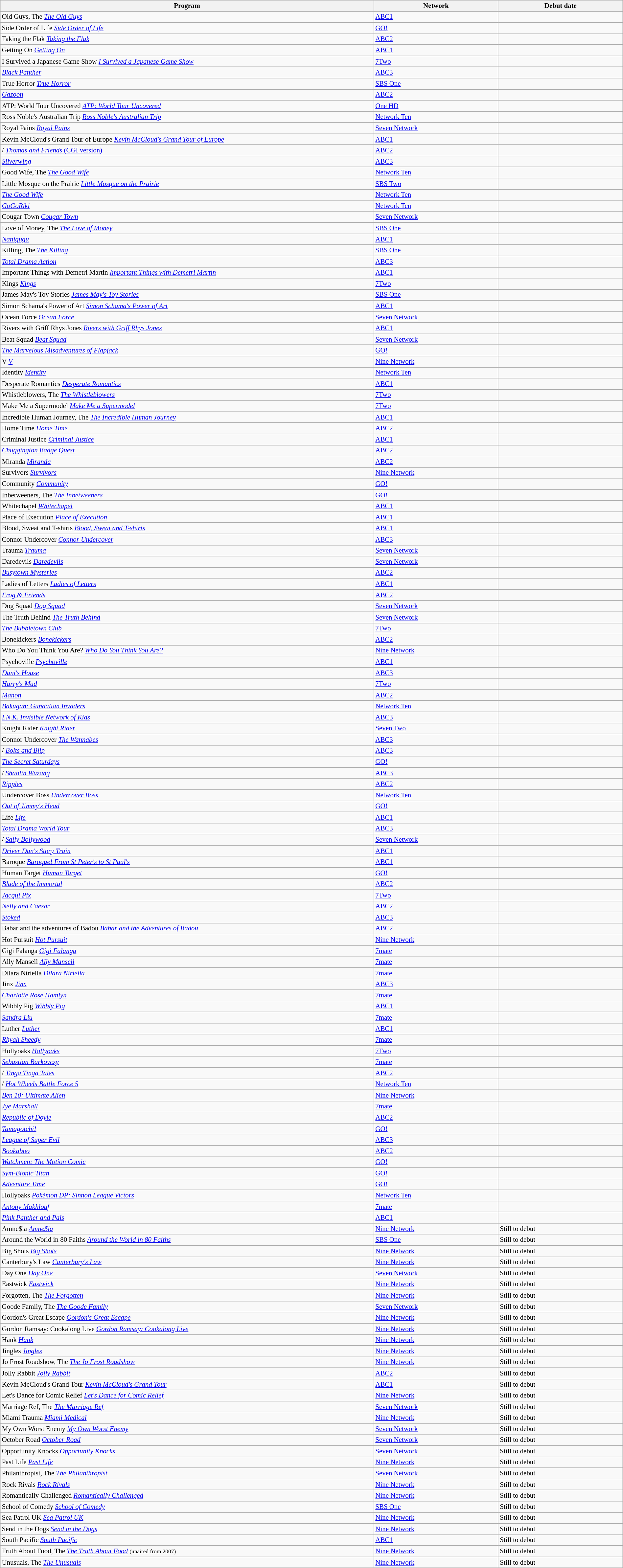<table class="wikitable sortable" width="100%"  style="font-size:87%;">
<tr bgcolor="#efefef">
<th width=60%>Program</th>
<th width=20%>Network</th>
<th width=20%>Debut date</th>
</tr>
<tr>
<td><span>Old Guys, The</span>  <em><a href='#'>The Old Guys</a></em></td>
<td><a href='#'>ABC1</a></td>
<td></td>
</tr>
<tr>
<td><span>Side Order of Life</span> <em><a href='#'>Side Order of Life</a></em></td>
<td><a href='#'>GO!</a></td>
<td></td>
</tr>
<tr>
<td><span>Taking the Flak</span>  <em><a href='#'>Taking the Flak</a></em></td>
<td><a href='#'>ABC2</a></td>
<td></td>
</tr>
<tr>
<td><span>Getting On</span> <em><a href='#'>Getting On</a></em></td>
<td><a href='#'>ABC1</a></td>
<td></td>
</tr>
<tr>
<td><span>I Survived a Japanese Game Show</span> <em><a href='#'>I Survived a Japanese Game Show</a></em></td>
<td><a href='#'>7Two</a></td>
<td></td>
</tr>
<tr>
<td> <em><a href='#'>Black Panther</a></em></td>
<td><a href='#'>ABC3</a></td>
<td></td>
</tr>
<tr>
<td><span>True Horror</span>  <em><a href='#'>True Horror</a></em></td>
<td><a href='#'>SBS One</a></td>
<td></td>
</tr>
<tr>
<td> <em><a href='#'>Gazoon</a></em></td>
<td><a href='#'>ABC2</a></td>
<td></td>
</tr>
<tr>
<td><span>ATP: World Tour Uncovered</span>  <em><a href='#'>ATP: World Tour Uncovered</a></em></td>
<td><a href='#'>One HD</a></td>
<td></td>
</tr>
<tr>
<td><span>Ross Noble's Australian Trip</span>  <em><a href='#'>Ross Noble's Australian Trip</a></em></td>
<td><a href='#'>Network Ten</a></td>
<td></td>
</tr>
<tr>
<td><span>Royal Pains</span>  <em><a href='#'>Royal Pains</a></em></td>
<td><a href='#'>Seven Network</a></td>
<td></td>
</tr>
<tr>
<td><span>Kevin McCloud's Grand Tour of Europe</span>  <em><a href='#'>Kevin McCloud's Grand Tour of Europe</a></em></td>
<td><a href='#'>ABC1</a></td>
<td></td>
</tr>
<tr>
<td>/ <a href='#'><em>Thomas and Friends</em> (CGI version)</a></td>
<td><a href='#'>ABC2</a></td>
<td></td>
</tr>
<tr>
<td> <em><a href='#'>Silverwing</a></em></td>
<td><a href='#'>ABC3</a></td>
<td></td>
</tr>
<tr>
<td><span>Good Wife, The</span>  <em><a href='#'>The Good Wife</a></em></td>
<td><a href='#'>Network Ten</a></td>
<td></td>
</tr>
<tr>
<td><span>Little Mosque on the Prairie</span>  <em><a href='#'>Little Mosque on the Prairie</a></em></td>
<td><a href='#'>SBS Two</a></td>
<td></td>
</tr>
<tr>
<td> <em><a href='#'>The Good Wife</a></em></td>
<td><a href='#'>Network Ten</a></td>
<td></td>
</tr>
<tr>
<td> <em><a href='#'>GoGoRiki</a></em></td>
<td><a href='#'>Network Ten</a></td>
<td></td>
</tr>
<tr>
<td><span>Cougar Town</span>  <em><a href='#'>Cougar Town</a></em></td>
<td><a href='#'>Seven Network</a></td>
<td></td>
</tr>
<tr>
<td><span>Love of Money, The</span>  <em><a href='#'>The Love of Money</a></em></td>
<td><a href='#'>SBS One</a></td>
<td></td>
</tr>
<tr>
<td> <em><a href='#'>Nanigugu</a></em></td>
<td><a href='#'>ABC1</a></td>
<td></td>
</tr>
<tr>
<td><span>Killing, The</span>  <em><a href='#'>The Killing</a></em></td>
<td><a href='#'>SBS One</a></td>
<td></td>
</tr>
<tr>
<td> <em><a href='#'>Total Drama Action</a></em></td>
<td><a href='#'>ABC3</a></td>
<td></td>
</tr>
<tr>
<td><span>Important Things with Demetri Martin</span>  <em><a href='#'>Important Things with Demetri Martin</a></em></td>
<td><a href='#'>ABC1</a></td>
<td></td>
</tr>
<tr>
<td><span>Kings</span>  <em><a href='#'>Kings</a></em></td>
<td><a href='#'>7Two</a></td>
<td></td>
</tr>
<tr>
<td><span>James May's Toy Stories</span>  <em><a href='#'>James May's Toy Stories</a></em></td>
<td><a href='#'>SBS One</a></td>
<td></td>
</tr>
<tr>
<td><span>Simon Schama's Power of Art</span>  <em><a href='#'>Simon Schama's Power of Art</a></em></td>
<td><a href='#'>ABC1</a></td>
<td></td>
</tr>
<tr>
<td><span>Ocean Force</span>  <em><a href='#'>Ocean Force</a></em></td>
<td><a href='#'>Seven Network</a></td>
<td></td>
</tr>
<tr>
<td><span>Rivers with Griff Rhys Jones</span>  <em><a href='#'>Rivers with Griff Rhys Jones</a></em></td>
<td><a href='#'>ABC1</a></td>
<td></td>
</tr>
<tr>
<td><span>Beat Squad</span>  <em><a href='#'>Beat Squad</a></em></td>
<td><a href='#'>Seven Network</a></td>
<td></td>
</tr>
<tr>
<td> <em><a href='#'>The Marvelous Misadventures of Flapjack</a></em></td>
<td><a href='#'>GO!</a></td>
<td></td>
</tr>
<tr>
<td><span>V</span>  <em><a href='#'>V</a></em></td>
<td><a href='#'>Nine Network</a></td>
<td></td>
</tr>
<tr>
<td><span>Identity</span>  <em><a href='#'>Identity</a></em></td>
<td><a href='#'>Network Ten</a></td>
<td></td>
</tr>
<tr>
<td><span>Desperate Romantics</span>  <em><a href='#'>Desperate Romantics</a></em></td>
<td><a href='#'>ABC1</a></td>
<td></td>
</tr>
<tr>
<td><span>Whistleblowers, The</span>  <em><a href='#'>The Whistleblowers</a></em></td>
<td><a href='#'>7Two</a></td>
<td></td>
</tr>
<tr>
<td><span>Make Me a Supermodel</span>  <em><a href='#'>Make Me a Supermodel</a></em></td>
<td><a href='#'>7Two</a></td>
<td></td>
</tr>
<tr>
<td><span>Incredible Human Journey, The</span>  <em><a href='#'>The Incredible Human Journey</a></em></td>
<td><a href='#'>ABC1</a></td>
<td></td>
</tr>
<tr>
<td><span>Home Time</span>  <em><a href='#'>Home Time</a></em></td>
<td><a href='#'>ABC2</a></td>
<td></td>
</tr>
<tr>
<td><span>Criminal Justice</span>  <em><a href='#'>Criminal Justice</a></em></td>
<td><a href='#'>ABC1</a></td>
<td></td>
</tr>
<tr>
<td> <em><a href='#'>Chuggington Badge Quest</a></em></td>
<td><a href='#'>ABC2</a></td>
<td></td>
</tr>
<tr>
<td><span>Miranda</span>  <em><a href='#'>Miranda</a></em></td>
<td><a href='#'>ABC2</a></td>
<td></td>
</tr>
<tr>
<td><span>Survivors</span>  <em><a href='#'>Survivors</a></em></td>
<td><a href='#'>Nine Network</a></td>
<td></td>
</tr>
<tr>
<td><span>Community</span>  <em><a href='#'>Community</a></em></td>
<td><a href='#'>GO!</a></td>
<td></td>
</tr>
<tr>
<td><span>Inbetweeners, The</span>  <em><a href='#'>The Inbetweeners</a></em></td>
<td><a href='#'>GO!</a></td>
<td></td>
</tr>
<tr>
<td><span>Whitechapel</span>  <em><a href='#'>Whitechapel</a></em></td>
<td><a href='#'>ABC1</a></td>
<td></td>
</tr>
<tr>
<td><span>Place of Execution</span>  <em><a href='#'>Place of Execution</a></em></td>
<td><a href='#'>ABC1</a></td>
<td></td>
</tr>
<tr>
<td><span>Blood, Sweat and T-shirts</span>  <em><a href='#'>Blood, Sweat and T-shirts</a></em></td>
<td><a href='#'>ABC1</a></td>
<td></td>
</tr>
<tr>
<td><span>Connor Undercover</span>  <em><a href='#'>Connor Undercover</a></em></td>
<td><a href='#'>ABC3</a></td>
<td></td>
</tr>
<tr>
<td><span>Trauma</span>  <em><a href='#'>Trauma</a></em></td>
<td><a href='#'>Seven Network</a></td>
<td></td>
</tr>
<tr>
<td><span>Daredevils</span>  <em><a href='#'>Daredevils</a></em></td>
<td><a href='#'>Seven Network</a></td>
<td></td>
</tr>
<tr>
<td> <em><a href='#'>Busytown Mysteries</a></em></td>
<td><a href='#'>ABC2</a></td>
<td></td>
</tr>
<tr>
<td><span>Ladies of Letters</span>  <em><a href='#'>Ladies of Letters</a></em></td>
<td><a href='#'>ABC1</a></td>
<td></td>
</tr>
<tr>
<td> <em><a href='#'>Frog & Friends</a></em></td>
<td><a href='#'>ABC2</a></td>
<td></td>
</tr>
<tr>
<td><span>Dog Squad</span>  <em><a href='#'>Dog Squad</a></em></td>
<td><a href='#'>Seven Network</a></td>
<td></td>
</tr>
<tr>
<td><span>The Truth Behind</span>  <em><a href='#'>The Truth Behind</a></em></td>
<td><a href='#'>Seven Network</a></td>
<td></td>
</tr>
<tr>
<td> <em><a href='#'>The Bubbletown Club</a></em></td>
<td><a href='#'>7Two</a></td>
<td></td>
</tr>
<tr>
<td><span>Bonekickers</span>  <em><a href='#'>Bonekickers</a></em></td>
<td><a href='#'>ABC2</a></td>
<td></td>
</tr>
<tr>
<td><span>Who Do You Think You Are?</span>  <em><a href='#'>Who Do You Think You Are?</a></em></td>
<td><a href='#'>Nine Network</a></td>
<td></td>
</tr>
<tr>
<td><span>Psychoville</span>  <em><a href='#'>Psychoville</a></em></td>
<td><a href='#'>ABC1</a></td>
<td></td>
</tr>
<tr>
<td> <em><a href='#'>Dani's House</a></em></td>
<td><a href='#'>ABC3</a></td>
<td></td>
</tr>
<tr>
<td> <em><a href='#'>Harry's Mad</a></em></td>
<td><a href='#'>7Two</a></td>
<td></td>
</tr>
<tr>
<td> <em><a href='#'>Manon</a></em></td>
<td><a href='#'>ABC2</a></td>
<td></td>
</tr>
<tr>
<td> <em><a href='#'>Bakugan: Gundalian Invaders</a></em></td>
<td><a href='#'>Network Ten</a></td>
<td></td>
</tr>
<tr>
<td> <em><a href='#'>I.N.K. Invisible Network of Kids</a></em></td>
<td><a href='#'>ABC3</a></td>
<td></td>
</tr>
<tr>
<td><span>Knight Rider</span>  <em><a href='#'>Knight Rider</a></em></td>
<td><a href='#'>Seven Two</a></td>
<td></td>
</tr>
<tr>
<td><span>Connor Undercover</span>  <em><a href='#'>The Wannabes</a></em></td>
<td><a href='#'>ABC3</a></td>
<td></td>
</tr>
<tr>
<td>/ <em><a href='#'>Bolts and Blip</a></em></td>
<td><a href='#'>ABC3</a></td>
<td></td>
</tr>
<tr>
<td> <em><a href='#'>The Secret Saturdays</a></em></td>
<td><a href='#'>GO!</a></td>
<td></td>
</tr>
<tr>
<td>/ <em><a href='#'>Shaolin Wuzang</a></em></td>
<td><a href='#'>ABC3</a></td>
<td></td>
</tr>
<tr>
<td> <em><a href='#'>Ripples</a></em></td>
<td><a href='#'>ABC2</a></td>
<td></td>
</tr>
<tr>
<td><span>Undercover Boss</span>  <em><a href='#'>Undercover Boss</a></em></td>
<td><a href='#'>Network Ten</a></td>
<td></td>
</tr>
<tr>
<td> <em><a href='#'>Out of Jimmy's Head</a></em></td>
<td><a href='#'>GO!</a></td>
<td></td>
</tr>
<tr>
<td><span>Life</span>  <em><a href='#'>Life</a></em></td>
<td><a href='#'>ABC1</a></td>
<td></td>
</tr>
<tr>
<td> <em><a href='#'>Total Drama World Tour</a></em></td>
<td><a href='#'>ABC3</a></td>
<td></td>
</tr>
<tr>
<td>/ <em><a href='#'>Sally Bollywood</a></em></td>
<td><a href='#'>Seven Network</a></td>
<td></td>
</tr>
<tr>
<td> <em><a href='#'>Driver Dan's Story Train</a></em></td>
<td><a href='#'>ABC1</a></td>
<td></td>
</tr>
<tr>
<td><span>Baroque</span>  <em><a href='#'>Baroque! From St Peter's to St Paul's</a></em></td>
<td><a href='#'>ABC1</a></td>
<td></td>
</tr>
<tr>
<td><span>Human Target</span>  <em><a href='#'>Human Target</a></em></td>
<td><a href='#'>GO!</a></td>
<td></td>
</tr>
<tr>
<td> <em><a href='#'>Blade of the Immortal</a></em></td>
<td><a href='#'>ABC2</a></td>
<td></td>
</tr>
<tr>
<td> <em><a href='#'>Jacqui Pix</a></em></td>
<td><a href='#'>7Two</a></td>
<td></td>
</tr>
<tr>
<td> <em><a href='#'>Nelly and Caesar</a></em></td>
<td><a href='#'>ABC2</a></td>
<td></td>
</tr>
<tr>
<td> <em><a href='#'>Stoked</a></em></td>
<td><a href='#'>ABC3</a></td>
<td></td>
</tr>
<tr>
<td><span>Babar and the adventures of Badou</span>  <em><a href='#'>Babar and the Adventures of Badou</a></em></td>
<td><a href='#'>ABC2</a></td>
<td></td>
</tr>
<tr>
<td><span>Hot Pursuit</span>  <em><a href='#'>Hot Pursuit</a></em></td>
<td><a href='#'>Nine Network</a></td>
<td></td>
</tr>
<tr>
<td><span>Gigi Falanga</span>  <em><a href='#'>Gigi Falanga</a></em></td>
<td><a href='#'>7mate</a></td>
<td></td>
</tr>
<tr>
<td><span>Ally Mansell</span>  <em><a href='#'>Ally Mansell</a></em></td>
<td><a href='#'>7mate</a></td>
<td></td>
</tr>
<tr>
<td><span>Dilara Niriella</span>  <em><a href='#'>Dilara Niriella</a></em></td>
<td><a href='#'>7mate</a></td>
<td></td>
</tr>
<tr>
<td><span>Jinx</span>  <em><a href='#'>Jinx</a></em></td>
<td><a href='#'>ABC3</a></td>
<td></td>
</tr>
<tr>
<td> <em><a href='#'>Charlotte Rose Hamlyn</a></em></td>
<td><a href='#'>7mate</a></td>
<td></td>
</tr>
<tr>
<td><span>Wibbly Pig</span>  <em><a href='#'>Wibbly Pig</a></em></td>
<td><a href='#'>ABC1</a></td>
<td></td>
</tr>
<tr>
<td> <em><a href='#'>Sandra Liu</a></em></td>
<td><a href='#'>7mate</a></td>
<td></td>
</tr>
<tr>
<td><span>Luther</span>  <em><a href='#'>Luther</a></em></td>
<td><a href='#'>ABC1</a></td>
<td></td>
</tr>
<tr>
<td> <em><a href='#'>Rhyah Sheedy</a></em></td>
<td><a href='#'>7mate</a></td>
<td></td>
</tr>
<tr>
<td><span>Hollyoaks</span>  <em><a href='#'>Hollyoaks</a></em></td>
<td><a href='#'>7Two</a></td>
<td></td>
</tr>
<tr>
<td> <em><a href='#'>Sebastian Barkovczy</a></em></td>
<td><a href='#'>7mate</a></td>
<td></td>
</tr>
<tr>
<td>/ <em><a href='#'>Tinga Tinga Tales</a></em></td>
<td><a href='#'>ABC2</a></td>
<td></td>
</tr>
<tr>
<td>/ <em><a href='#'>Hot Wheels Battle Force 5</a></em></td>
<td><a href='#'>Network Ten</a></td>
<td></td>
</tr>
<tr>
<td> <em><a href='#'>Ben 10: Ultimate Alien</a></em></td>
<td><a href='#'>Nine Network</a></td>
<td></td>
</tr>
<tr>
<td> <em><a href='#'>Jye Marshall</a></em></td>
<td><a href='#'>7mate</a></td>
<td></td>
</tr>
<tr>
<td> <em><a href='#'>Republic of Doyle</a></em></td>
<td><a href='#'>ABC2</a></td>
<td></td>
</tr>
<tr>
<td> <em><a href='#'>Tamagotchi!</a></em></td>
<td><a href='#'>GO!</a></td>
<td></td>
</tr>
<tr>
<td> <em><a href='#'>League of Super Evil</a></em></td>
<td><a href='#'>ABC3</a></td>
<td></td>
</tr>
<tr>
<td> <em><a href='#'>Bookaboo</a></em></td>
<td><a href='#'>ABC2</a></td>
<td></td>
</tr>
<tr>
<td> <em><a href='#'>Watchmen: The Motion Comic</a></em></td>
<td><a href='#'>GO!</a></td>
<td></td>
</tr>
<tr>
<td>  <em><a href='#'>Sym-Bionic Titan</a></em></td>
<td><a href='#'>GO!</a></td>
<td></td>
</tr>
<tr>
<td> <em><a href='#'>Adventure Time</a></em></td>
<td><a href='#'>GO!</a></td>
<td></td>
</tr>
<tr>
<td><span>Hollyoaks</span>  <em><a href='#'>Pokémon DP: Sinnoh League Victors</a></em></td>
<td><a href='#'>Network Ten</a></td>
<td></td>
</tr>
<tr>
<td> <em><a href='#'>Antony Makhlouf</a></em></td>
<td><a href='#'>7mate</a></td>
<td></td>
</tr>
<tr>
<td> <em><a href='#'>Pink Panther and Pals</a></em></td>
<td><a href='#'>ABC1</a></td>
<td></td>
</tr>
<tr>
<td><span>Amne$ia</span> <em><a href='#'>Amne$ia</a></em></td>
<td><a href='#'>Nine Network</a></td>
<td>Still to debut</td>
</tr>
<tr>
<td><span>Around the World in 80 Faiths</span>  <em><a href='#'>Around the World in 80 Faiths</a></em></td>
<td><a href='#'>SBS One</a></td>
<td>Still to debut</td>
</tr>
<tr>
<td><span>Big Shots</span>  <em><a href='#'>Big Shots</a></em></td>
<td><a href='#'>Nine Network</a></td>
<td>Still to debut</td>
</tr>
<tr>
<td><span>Canterbury's Law</span>  <em><a href='#'>Canterbury's Law</a></em></td>
<td><a href='#'>Nine Network</a></td>
<td>Still to debut</td>
</tr>
<tr>
<td><span>Day One</span>  <em><a href='#'>Day One</a></em></td>
<td><a href='#'>Seven Network</a></td>
<td>Still to debut</td>
</tr>
<tr>
<td><span>Eastwick</span>  <em><a href='#'>Eastwick</a></em></td>
<td><a href='#'>Nine Network</a></td>
<td>Still to debut</td>
</tr>
<tr>
<td><span>Forgotten, The</span>  <em><a href='#'>The Forgotten</a></em></td>
<td><a href='#'>Nine Network</a></td>
<td>Still to debut</td>
</tr>
<tr>
<td><span>Goode Family, The</span>  <em><a href='#'>The Goode Family</a></em></td>
<td><a href='#'>Seven Network</a></td>
<td>Still to debut</td>
</tr>
<tr>
<td><span>Gordon's Great Escape</span>  <em><a href='#'>Gordon's Great Escape</a></em></td>
<td><a href='#'>Nine Network</a></td>
<td>Still to debut</td>
</tr>
<tr>
<td><span>Gordon Ramsay: Cookalong Live</span>  <em><a href='#'>Gordon Ramsay: Cookalong Live</a></em></td>
<td><a href='#'>Nine Network</a></td>
<td>Still to debut</td>
</tr>
<tr>
<td><span>Hank</span>  <em><a href='#'>Hank</a></em></td>
<td><a href='#'>Nine Network</a></td>
<td>Still to debut</td>
</tr>
<tr>
<td><span>Jingles</span>  <em><a href='#'>Jingles</a></em></td>
<td><a href='#'>Nine Network</a></td>
<td>Still to debut</td>
</tr>
<tr>
<td><span>Jo Frost Roadshow, The</span>  <em><a href='#'>The Jo Frost Roadshow</a></em></td>
<td><a href='#'>Nine Network</a></td>
<td>Still to debut</td>
</tr>
<tr>
<td><span>Jolly Rabbit</span>  <em><a href='#'>Jolly Rabbit</a></em></td>
<td><a href='#'>ABC2</a></td>
<td>Still to debut</td>
</tr>
<tr>
<td><span>Kevin McCloud's Grand Tour</span>  <em><a href='#'>Kevin McCloud's Grand Tour</a></em></td>
<td><a href='#'>ABC1</a></td>
<td>Still to debut</td>
</tr>
<tr>
<td><span>Let's Dance for Comic Relief</span>  <em><a href='#'>Let's Dance for Comic Relief</a></em></td>
<td><a href='#'>Nine Network</a></td>
<td>Still to debut</td>
</tr>
<tr>
<td><span>Marriage Ref, The</span>  <em><a href='#'>The Marriage Ref</a></em></td>
<td><a href='#'>Seven Network</a></td>
<td>Still to debut</td>
</tr>
<tr>
<td><span>Miami Trauma</span>  <em><a href='#'>Miami Medical</a></em></td>
<td><a href='#'>Nine Network</a></td>
<td>Still to debut</td>
</tr>
<tr>
<td><span>My Own Worst Enemy</span>  <em><a href='#'>My Own Worst Enemy</a></em></td>
<td><a href='#'>Seven Network</a></td>
<td>Still to debut</td>
</tr>
<tr>
<td><span>October Road</span>  <em><a href='#'>October Road</a></em></td>
<td><a href='#'>Seven Network</a></td>
<td>Still to debut</td>
</tr>
<tr>
<td><span>Opportunity Knocks</span>  <em><a href='#'>Opportunity Knocks</a></em></td>
<td><a href='#'>Seven Network</a></td>
<td>Still to debut</td>
</tr>
<tr>
<td><span>Past Life</span>  <em><a href='#'>Past Life</a></em></td>
<td><a href='#'>Nine Network</a></td>
<td>Still to debut</td>
</tr>
<tr>
<td><span>Philanthropist, The</span>  <em><a href='#'>The Philanthropist</a></em></td>
<td><a href='#'>Seven Network</a></td>
<td>Still to debut</td>
</tr>
<tr>
<td><span>Rock Rivals</span>  <em><a href='#'>Rock Rivals</a></em></td>
<td><a href='#'>Nine Network</a></td>
<td>Still to debut</td>
</tr>
<tr>
<td><span>Romantically Challenged</span>  <em><a href='#'>Romantically Challenged</a></em></td>
<td><a href='#'>Nine Network</a></td>
<td>Still to debut</td>
</tr>
<tr>
<td><span>School of Comedy</span>  <em><a href='#'>School of Comedy</a></em></td>
<td><a href='#'>SBS One</a></td>
<td>Still to debut</td>
</tr>
<tr>
<td><span>Sea Patrol UK</span>  <em><a href='#'>Sea Patrol UK</a></em></td>
<td><a href='#'>Nine Network</a></td>
<td>Still to debut</td>
</tr>
<tr>
<td><span>Send in the Dogs</span>  <em><a href='#'>Send in the Dogs</a></em></td>
<td><a href='#'>Nine Network</a></td>
<td>Still to debut</td>
</tr>
<tr>
<td><span>South Pacific</span>  <em><a href='#'>South Pacific</a></em></td>
<td><a href='#'>ABC1</a></td>
<td>Still to debut</td>
</tr>
<tr>
<td><span>Truth About Food, The</span>  <em><a href='#'>The Truth About Food</a></em> <small>(unaired from 2007)</small></td>
<td><a href='#'>Nine Network</a></td>
<td>Still to debut</td>
</tr>
<tr>
<td><span>Unusuals, The</span>  <em><a href='#'>The Unusuals</a></em></td>
<td><a href='#'>Nine Network</a></td>
<td>Still to debut</td>
</tr>
</table>
